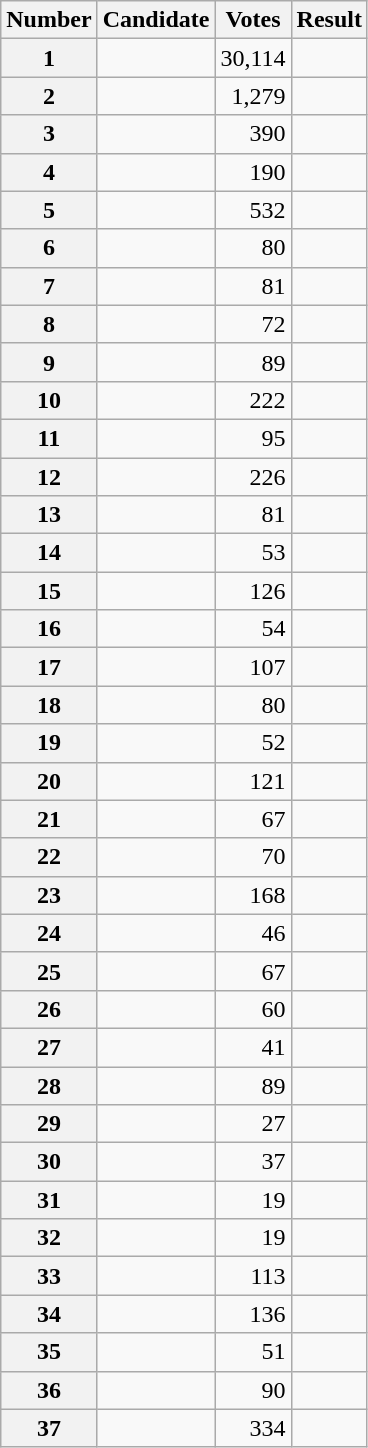<table class="wikitable sortable">
<tr>
<th scope="col">Number</th>
<th scope="col">Candidate</th>
<th scope="col">Votes</th>
<th scope="col">Result</th>
</tr>
<tr>
<th scope="row">1</th>
<td></td>
<td style="text-align:right">30,114</td>
<td></td>
</tr>
<tr>
<th scope="row">2</th>
<td></td>
<td style="text-align:right">1,279</td>
<td></td>
</tr>
<tr>
<th scope="row">3</th>
<td></td>
<td style="text-align:right">390</td>
<td></td>
</tr>
<tr>
<th scope="row">4</th>
<td></td>
<td style="text-align:right">190</td>
<td></td>
</tr>
<tr>
<th scope="row">5</th>
<td></td>
<td style="text-align:right">532</td>
<td></td>
</tr>
<tr>
<th scope="row">6</th>
<td></td>
<td style="text-align:right">80</td>
<td></td>
</tr>
<tr>
<th scope="row">7</th>
<td></td>
<td style="text-align:right">81</td>
<td></td>
</tr>
<tr>
<th scope="row">8</th>
<td></td>
<td style="text-align:right">72</td>
<td></td>
</tr>
<tr>
<th scope="row">9</th>
<td></td>
<td style="text-align:right">89</td>
<td></td>
</tr>
<tr>
<th scope="row">10</th>
<td></td>
<td style="text-align:right">222</td>
<td></td>
</tr>
<tr>
<th scope="row">11</th>
<td></td>
<td style="text-align:right">95</td>
<td></td>
</tr>
<tr>
<th scope="row">12</th>
<td></td>
<td style="text-align:right">226</td>
<td></td>
</tr>
<tr>
<th scope="row">13</th>
<td></td>
<td style="text-align:right">81</td>
<td></td>
</tr>
<tr>
<th scope="row">14</th>
<td></td>
<td style="text-align:right">53</td>
<td></td>
</tr>
<tr>
<th scope="row">15</th>
<td></td>
<td style="text-align:right">126</td>
<td></td>
</tr>
<tr>
<th scope="row">16</th>
<td></td>
<td style="text-align:right">54</td>
<td></td>
</tr>
<tr>
<th scope="row">17</th>
<td></td>
<td style="text-align:right">107</td>
<td></td>
</tr>
<tr>
<th scope="row">18</th>
<td></td>
<td style="text-align:right">80</td>
<td></td>
</tr>
<tr>
<th scope="row">19</th>
<td></td>
<td style="text-align:right">52</td>
<td></td>
</tr>
<tr>
<th scope="row">20</th>
<td></td>
<td style="text-align:right">121</td>
<td></td>
</tr>
<tr>
<th scope="row">21</th>
<td></td>
<td style="text-align:right">67</td>
<td></td>
</tr>
<tr>
<th scope="row">22</th>
<td></td>
<td style="text-align:right">70</td>
<td></td>
</tr>
<tr>
<th scope="row">23</th>
<td></td>
<td style="text-align:right">168</td>
<td></td>
</tr>
<tr>
<th scope="row">24</th>
<td></td>
<td style="text-align:right">46</td>
<td></td>
</tr>
<tr>
<th scope="row">25</th>
<td></td>
<td style="text-align:right">67</td>
<td></td>
</tr>
<tr>
<th scope="row">26</th>
<td></td>
<td style="text-align:right">60</td>
<td></td>
</tr>
<tr>
<th scope="row">27</th>
<td></td>
<td style="text-align:right">41</td>
<td></td>
</tr>
<tr>
<th scope="row">28</th>
<td></td>
<td style="text-align:right">89</td>
<td></td>
</tr>
<tr>
<th scope="row">29</th>
<td></td>
<td style="text-align:right">27</td>
<td></td>
</tr>
<tr>
<th scope="row">30</th>
<td></td>
<td style="text-align:right">37</td>
<td></td>
</tr>
<tr>
<th scope="row">31</th>
<td></td>
<td style="text-align:right">19</td>
<td></td>
</tr>
<tr>
<th scope="row">32</th>
<td></td>
<td style="text-align:right">19</td>
<td></td>
</tr>
<tr>
<th scope="row">33</th>
<td></td>
<td style="text-align:right">113</td>
<td></td>
</tr>
<tr>
<th scope="row">34</th>
<td></td>
<td style="text-align:right">136</td>
<td></td>
</tr>
<tr>
<th scope="row">35</th>
<td></td>
<td style="text-align:right">51</td>
<td></td>
</tr>
<tr>
<th scope="row">36</th>
<td></td>
<td style="text-align:right">90</td>
<td></td>
</tr>
<tr>
<th scope="row">37</th>
<td></td>
<td style="text-align:right">334</td>
<td></td>
</tr>
</table>
